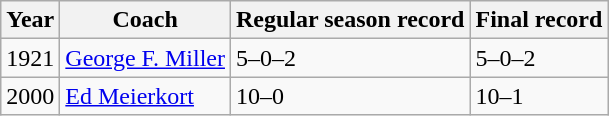<table class="wikitable">
<tr>
<th>Year</th>
<th>Coach</th>
<th>Regular season record</th>
<th>Final record</th>
</tr>
<tr>
<td>1921</td>
<td><a href='#'>George F. Miller</a></td>
<td>5–0–2</td>
<td>5–0–2</td>
</tr>
<tr>
<td>2000</td>
<td><a href='#'>Ed Meierkort</a></td>
<td>10–0</td>
<td>10–1</td>
</tr>
</table>
